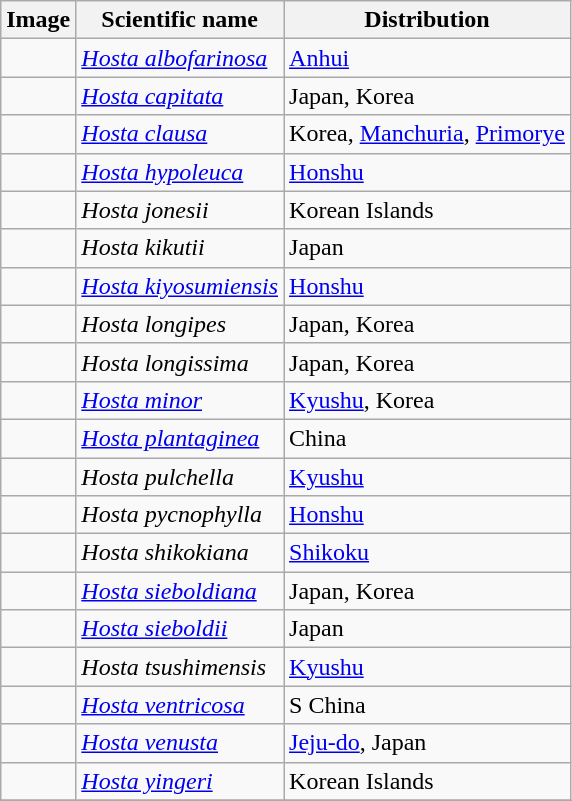<table class="wikitable">
<tr>
<th>Image</th>
<th>Scientific name</th>
<th>Distribution</th>
</tr>
<tr>
<td></td>
<td><em><a href='#'>Hosta albofarinosa</a></em></td>
<td><a href='#'>Anhui</a></td>
</tr>
<tr>
<td></td>
<td><em><a href='#'>Hosta capitata</a></em></td>
<td>Japan, Korea</td>
</tr>
<tr>
<td></td>
<td><em><a href='#'>Hosta clausa</a></em></td>
<td>Korea, <a href='#'>Manchuria</a>, <a href='#'>Primorye</a></td>
</tr>
<tr>
<td></td>
<td><em><a href='#'>Hosta hypoleuca</a></em></td>
<td><a href='#'>Honshu</a></td>
</tr>
<tr>
<td></td>
<td><em>Hosta jonesii</em></td>
<td>Korean Islands</td>
</tr>
<tr>
<td></td>
<td><em>Hosta kikutii</em></td>
<td>Japan</td>
</tr>
<tr>
<td></td>
<td><em><a href='#'>Hosta kiyosumiensis</a></em></td>
<td><a href='#'>Honshu</a></td>
</tr>
<tr>
<td></td>
<td><em>Hosta longipes</em></td>
<td>Japan, Korea</td>
</tr>
<tr>
<td></td>
<td><em>Hosta longissima</em></td>
<td>Japan, Korea</td>
</tr>
<tr>
<td></td>
<td><em><a href='#'>Hosta minor</a></em></td>
<td><a href='#'>Kyushu</a>, Korea</td>
</tr>
<tr>
<td></td>
<td><em><a href='#'>Hosta plantaginea</a></em></td>
<td>China</td>
</tr>
<tr>
<td></td>
<td><em>Hosta pulchella</em></td>
<td><a href='#'>Kyushu</a></td>
</tr>
<tr>
<td></td>
<td><em>Hosta pycnophylla</em></td>
<td><a href='#'>Honshu</a></td>
</tr>
<tr>
<td></td>
<td><em>Hosta shikokiana</em></td>
<td><a href='#'>Shikoku</a></td>
</tr>
<tr>
<td></td>
<td><em><a href='#'>Hosta sieboldiana</a></em></td>
<td>Japan, Korea</td>
</tr>
<tr>
<td></td>
<td><em><a href='#'>Hosta sieboldii</a></em></td>
<td>Japan</td>
</tr>
<tr>
<td></td>
<td><em>Hosta tsushimensis</em></td>
<td><a href='#'>Kyushu</a></td>
</tr>
<tr>
<td></td>
<td><em><a href='#'>Hosta ventricosa</a></em></td>
<td>S China</td>
</tr>
<tr>
<td></td>
<td><em><a href='#'>Hosta venusta</a></em></td>
<td><a href='#'>Jeju-do</a>, Japan</td>
</tr>
<tr>
<td></td>
<td><em><a href='#'>Hosta yingeri</a></em></td>
<td>Korean Islands</td>
</tr>
<tr>
</tr>
</table>
